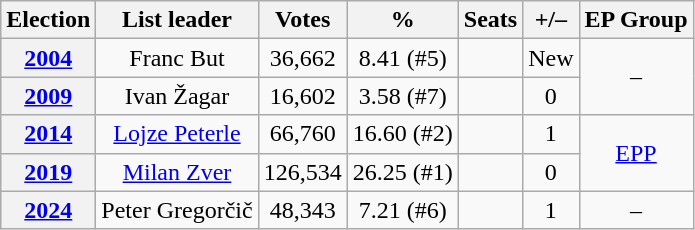<table class=wikitable style="text-align: center;">
<tr>
<th>Election</th>
<th>List leader</th>
<th>Votes</th>
<th>%</th>
<th>Seats</th>
<th>+/–</th>
<th>EP Group</th>
</tr>
<tr>
<th><a href='#'>2004</a></th>
<td>Franc But</td>
<td>36,662</td>
<td>8.41 (#5)</td>
<td></td>
<td>New</td>
<td rowspan=2>–</td>
</tr>
<tr>
<th><a href='#'>2009</a></th>
<td>Ivan Žagar</td>
<td>16,602</td>
<td>3.58 (#7)</td>
<td></td>
<td> 0</td>
</tr>
<tr>
<th><a href='#'>2014</a></th>
<td><a href='#'>Lojze Peterle</a></td>
<td>66,760</td>
<td>16.60 (#2)</td>
<td></td>
<td> 1</td>
<td rowspan=2><a href='#'>EPP</a></td>
</tr>
<tr>
<th><a href='#'>2019</a></th>
<td><a href='#'>Milan Zver</a></td>
<td>126,534</td>
<td>26.25 (#1)</td>
<td></td>
<td> 0</td>
</tr>
<tr>
<th><a href='#'>2024</a></th>
<td>Peter Gregorčič</td>
<td>48,343</td>
<td>7.21 (#6)</td>
<td></td>
<td> 1</td>
<td>–</td>
</tr>
</table>
